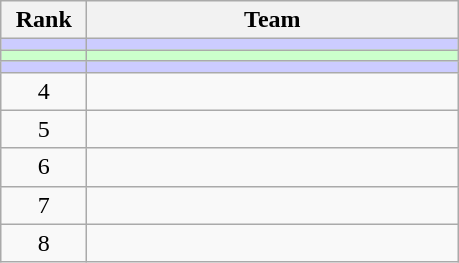<table class="wikitable" style="text-align: center;">
<tr>
<th width="50">Rank</th>
<th width="240">Team</th>
</tr>
<tr bgcolor="ccccff">
<td></td>
<td align="left"></td>
</tr>
<tr bgcolor="ccffcc">
<td></td>
<td align="left"></td>
</tr>
<tr bgcolor="ccccff">
<td></td>
<td align="left"></td>
</tr>
<tr>
<td>4</td>
<td align="left"></td>
</tr>
<tr>
<td>5</td>
<td align="left"></td>
</tr>
<tr>
<td>6</td>
<td align="left"></td>
</tr>
<tr>
<td>7</td>
<td align="left"></td>
</tr>
<tr>
<td>8</td>
<td align="left"></td>
</tr>
</table>
